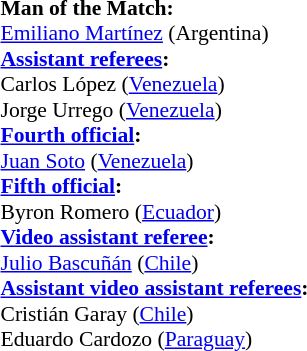<table width=50% style="font-size:90%">
<tr>
<td><br><strong>Man of the Match:</strong>
<br><a href='#'>Emiliano Martínez</a> (Argentina)<br><strong><a href='#'>Assistant referees</a>:</strong>
<br>Carlos López (<a href='#'>Venezuela</a>)
<br>Jorge Urrego (<a href='#'>Venezuela</a>)
<br><strong><a href='#'>Fourth official</a>:</strong>
<br><a href='#'>Juan Soto</a> (<a href='#'>Venezuela</a>)
<br><strong><a href='#'>Fifth official</a>:</strong>
<br>Byron Romero (<a href='#'>Ecuador</a>)
<br><strong><a href='#'>Video assistant referee</a>:</strong>
<br><a href='#'>Julio Bascuñán</a> (<a href='#'>Chile</a>)
<br><strong><a href='#'>Assistant video assistant referees</a>:</strong>
<br>Cristián Garay (<a href='#'>Chile</a>)
<br>Eduardo Cardozo (<a href='#'>Paraguay</a>)</td>
</tr>
</table>
